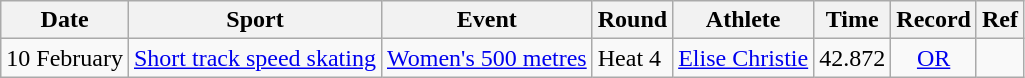<table class="wikitable">
<tr>
<th>Date</th>
<th>Sport</th>
<th>Event</th>
<th>Round</th>
<th>Athlete</th>
<th>Time</th>
<th>Record</th>
<th>Ref</th>
</tr>
<tr>
<td>10 February</td>
<td><a href='#'>Short track speed skating</a></td>
<td><a href='#'>Women's 500 metres</a></td>
<td>Heat 4</td>
<td><a href='#'>Elise Christie</a></td>
<td>42.872</td>
<td align=center><a href='#'>OR</a></td>
<td align=center></td>
</tr>
</table>
